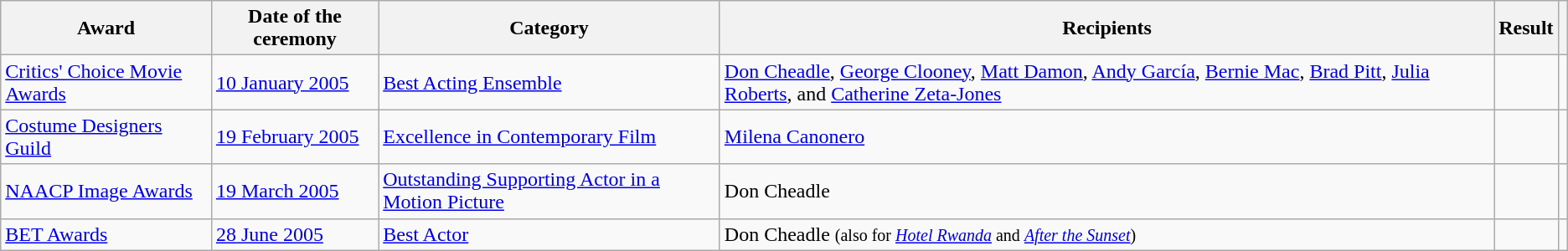<table class="wikitable plainrowheaders sortable">
<tr>
<th scope="col">Award</th>
<th scope="col">Date of the ceremony</th>
<th scope="col">Category</th>
<th scope="col">Recipients</th>
<th scope="col">Result</th>
<th class="unsortable" scope="col"></th>
</tr>
<tr>
<td scope="row"><a href='#'>Critics' Choice Movie Awards</a></td>
<td><a href='#'>10 January 2005</a></td>
<td><a href='#'>Best Acting Ensemble</a></td>
<td><a href='#'>Don Cheadle</a>, <a href='#'>George Clooney</a>, <a href='#'>Matt Damon</a>, <a href='#'>Andy García</a>, <a href='#'>Bernie Mac</a>, <a href='#'>Brad Pitt</a>, <a href='#'>Julia Roberts</a>, and <a href='#'>Catherine Zeta-Jones</a></td>
<td></td>
<td></td>
</tr>
<tr>
<td><a href='#'>Costume Designers Guild</a></td>
<td><a href='#'>19 February 2005</a></td>
<td><a href='#'>Excellence in Contemporary Film</a></td>
<td><a href='#'>Milena Canonero</a></td>
<td></td>
<td></td>
</tr>
<tr>
<td><a href='#'>NAACP Image Awards</a></td>
<td><a href='#'>19 March 2005</a></td>
<td><a href='#'>Outstanding Supporting Actor in a Motion Picture</a></td>
<td>Don Cheadle</td>
<td></td>
<td></td>
</tr>
<tr>
<td scope="row"><a href='#'>BET Awards</a></td>
<td><a href='#'>28 June 2005</a></td>
<td><a href='#'>Best Actor</a></td>
<td>Don Cheadle <small>(also for <em><a href='#'>Hotel Rwanda</a></em> and <em><a href='#'>After the Sunset</a></em>)</small></td>
<td></td>
<td></td>
</tr>
</table>
